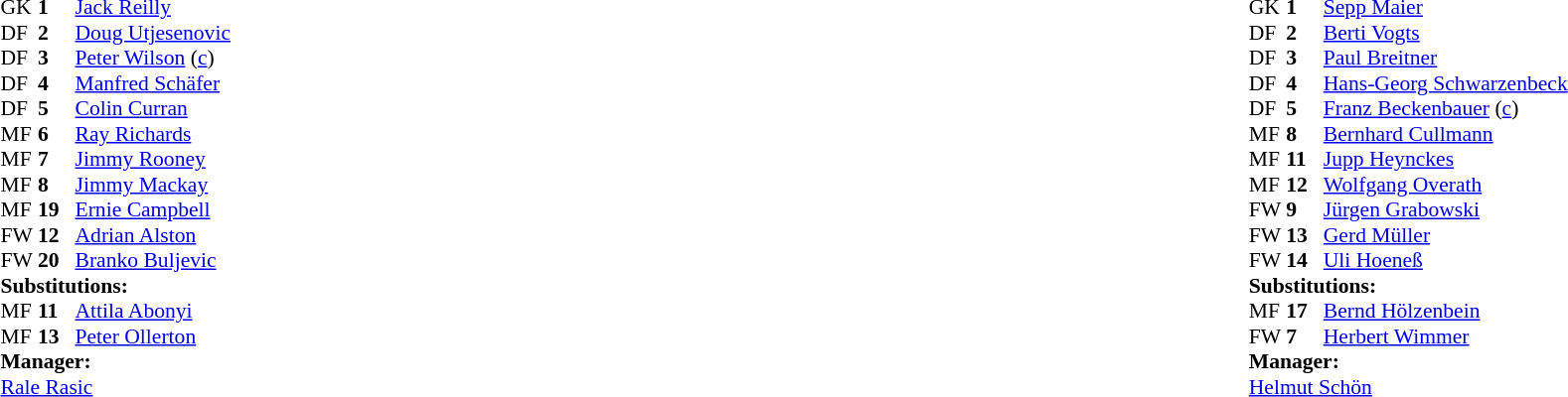<table width="100%">
<tr>
<td valign="top" width="50%"><br><table style="font-size: 90%" cellspacing="0" cellpadding="0">
<tr>
<th width="25"></th>
<th width="25"></th>
</tr>
<tr>
<td>GK</td>
<td><strong>1</strong></td>
<td><a href='#'>Jack Reilly</a></td>
</tr>
<tr>
<td>DF</td>
<td><strong>2</strong></td>
<td><a href='#'>Doug Utjesenovic</a></td>
</tr>
<tr>
<td>DF</td>
<td><strong>3</strong></td>
<td><a href='#'>Peter Wilson</a> (<a href='#'>c</a>)</td>
</tr>
<tr>
<td>DF</td>
<td><strong>4</strong></td>
<td><a href='#'>Manfred Schäfer</a></td>
</tr>
<tr>
<td>DF</td>
<td><strong>5</strong></td>
<td><a href='#'>Colin Curran</a></td>
</tr>
<tr>
<td>MF</td>
<td><strong>6</strong></td>
<td><a href='#'>Ray Richards</a></td>
</tr>
<tr>
<td>MF</td>
<td><strong>7</strong></td>
<td><a href='#'>Jimmy Rooney</a></td>
</tr>
<tr>
<td>MF</td>
<td><strong>8</strong></td>
<td><a href='#'>Jimmy Mackay</a></td>
<td></td>
</tr>
<tr>
<td>MF</td>
<td><strong>19</strong></td>
<td><a href='#'>Ernie Campbell</a></td>
<td></td>
<td></td>
</tr>
<tr>
<td>FW</td>
<td><strong>12</strong></td>
<td><a href='#'>Adrian Alston</a></td>
</tr>
<tr>
<td>FW</td>
<td><strong>20</strong></td>
<td><a href='#'>Branko Buljevic</a></td>
<td></td>
<td></td>
</tr>
<tr>
<td colspan=3><strong>Substitutions:</strong></td>
</tr>
<tr>
<td>MF</td>
<td><strong>11</strong></td>
<td><a href='#'>Attila Abonyi</a></td>
<td></td>
<td></td>
</tr>
<tr>
<td>MF</td>
<td><strong>13</strong></td>
<td><a href='#'>Peter Ollerton</a></td>
<td></td>
<td></td>
</tr>
<tr>
<td colspan=3><strong>Manager:</strong></td>
</tr>
<tr>
<td colspan="4"> <a href='#'>Rale Rasic</a></td>
</tr>
</table>
</td>
<td valign="top" width="50%"><br><table style="font-size: 90%" cellspacing="0" cellpadding="0" align=center>
<tr>
<th width="25"></th>
<th width="25"></th>
</tr>
<tr>
<td>GK</td>
<td><strong>1</strong></td>
<td><a href='#'>Sepp Maier</a></td>
</tr>
<tr>
<td>DF</td>
<td><strong>2</strong></td>
<td><a href='#'>Berti Vogts</a></td>
</tr>
<tr>
<td>DF</td>
<td><strong>3</strong></td>
<td><a href='#'>Paul Breitner</a></td>
</tr>
<tr>
<td>DF</td>
<td><strong>4</strong></td>
<td><a href='#'>Hans-Georg Schwarzenbeck</a></td>
</tr>
<tr>
<td>DF</td>
<td><strong>5</strong></td>
<td><a href='#'>Franz Beckenbauer</a> (<a href='#'>c</a>)</td>
</tr>
<tr>
<td>MF</td>
<td><strong>8</strong></td>
<td><a href='#'>Bernhard Cullmann</a></td>
<td></td>
<td></td>
</tr>
<tr>
<td>MF</td>
<td><strong>11</strong></td>
<td><a href='#'>Jupp Heynckes</a></td>
<td></td>
<td></td>
</tr>
<tr>
<td>MF</td>
<td><strong>12</strong></td>
<td><a href='#'>Wolfgang Overath</a></td>
</tr>
<tr>
<td>FW</td>
<td><strong>9</strong></td>
<td><a href='#'>Jürgen Grabowski</a></td>
</tr>
<tr>
<td>FW</td>
<td><strong>13</strong></td>
<td><a href='#'>Gerd Müller</a></td>
</tr>
<tr>
<td>FW</td>
<td><strong>14</strong></td>
<td><a href='#'>Uli Hoeneß</a></td>
</tr>
<tr>
<td colspan=3><strong>Substitutions:</strong></td>
</tr>
<tr>
<td>MF</td>
<td><strong>17</strong></td>
<td><a href='#'>Bernd Hölzenbein</a></td>
<td></td>
<td></td>
</tr>
<tr>
<td>FW</td>
<td><strong>7</strong></td>
<td><a href='#'>Herbert Wimmer</a></td>
<td></td>
<td></td>
</tr>
<tr>
<td colspan=3><strong>Manager:</strong></td>
</tr>
<tr>
<td colspan="4"><a href='#'>Helmut Schön</a></td>
</tr>
</table>
</td>
</tr>
</table>
